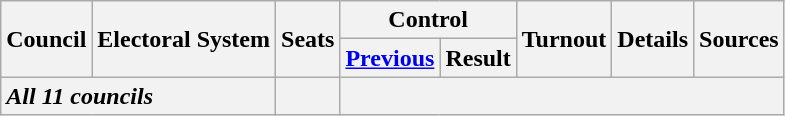<table class="wikitable" style="text-align:center">
<tr>
<th rowspan="2">Council</th>
<th rowspan="2">Electoral System</th>
<th rowspan="2">Seats</th>
<th colspan="2">Control</th>
<th rowspan="2">Turnout</th>
<th rowspan="2">Details</th>
<th rowspan="2">Sources</th>
</tr>
<tr>
<th><a href='#'>Previous</a></th>
<th>Result<br>









</th>
</tr>
<tr class="sortbottom">
<th style="text-align:left;" colspan="2"><em>All 11 councils</em></th>
<th><em></em></th>
<th colspan="5"></th>
</tr>
</table>
